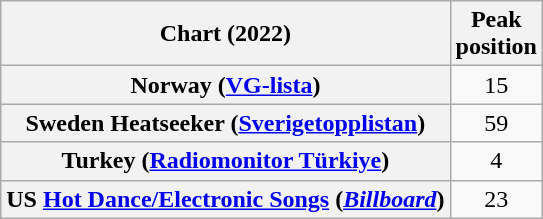<table class="wikitable sortable plainrowheaders" style="text-align:center;">
<tr>
<th>Chart (2022)</th>
<th>Peak<br>position</th>
</tr>
<tr>
<th scope="row">Norway (<a href='#'>VG-lista</a>)</th>
<td>15</td>
</tr>
<tr>
<th scope="row">Sweden Heatseeker (<a href='#'>Sverigetopplistan</a>)</th>
<td>59</td>
</tr>
<tr>
<th scope="row">Turkey (<a href='#'>Radiomonitor Türkiye</a>)</th>
<td>4</td>
</tr>
<tr>
<th scope="row">US <a href='#'>Hot Dance/Electronic Songs</a> (<a href='#'><em>Billboard</em></a>)</th>
<td>23</td>
</tr>
</table>
